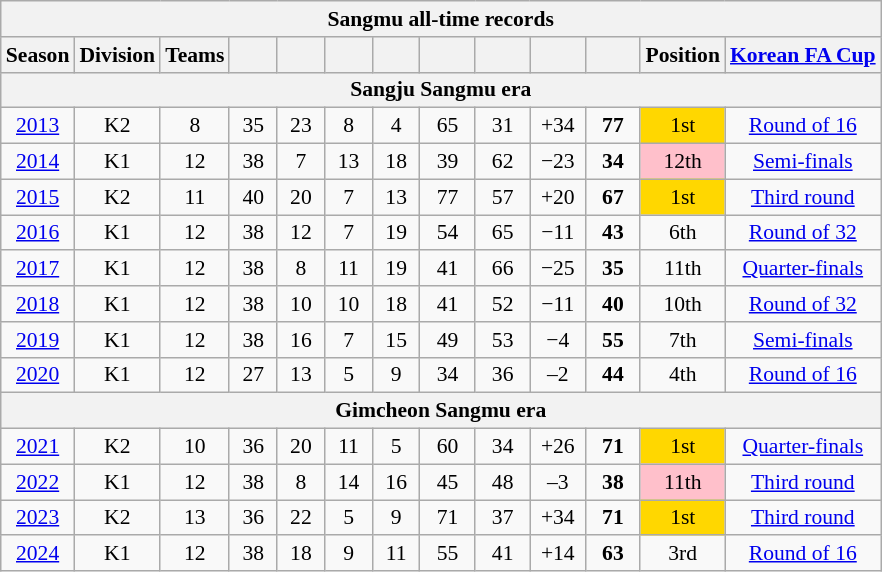<table class="wikitable" style="text-align:center; font-size:90%;">
<tr>
<th colspan=14>Sangmu all-time records</th>
</tr>
<tr>
<th>Season</th>
<th>Division</th>
<th>Teams</th>
<th width=25></th>
<th width=25></th>
<th width=25></th>
<th width=25></th>
<th width=30></th>
<th width=30></th>
<th width=30></th>
<th width=30></th>
<th>Position</th>
<th><a href='#'>Korean FA Cup</a></th>
</tr>
<tr>
<th colspan=14>Sangju Sangmu era</th>
</tr>
<tr>
<td><a href='#'>2013</a></td>
<td>K2</td>
<td>8</td>
<td>35</td>
<td>23</td>
<td>8</td>
<td>4</td>
<td>65</td>
<td>31</td>
<td>+34</td>
<td><strong>77</strong></td>
<td bgcolor=gold>1st</td>
<td><a href='#'>Round of 16</a></td>
</tr>
<tr>
<td><a href='#'>2014</a></td>
<td>K1</td>
<td>12</td>
<td>38</td>
<td>7</td>
<td>13</td>
<td>18</td>
<td>39</td>
<td>62</td>
<td>−23</td>
<td><strong>34</strong></td>
<td bgcolor=pink>12th</td>
<td><a href='#'>Semi-finals</a></td>
</tr>
<tr>
<td><a href='#'>2015</a></td>
<td>K2</td>
<td>11</td>
<td>40</td>
<td>20</td>
<td>7</td>
<td>13</td>
<td>77</td>
<td>57</td>
<td>+20</td>
<td><strong>67</strong></td>
<td bgcolor=gold>1st</td>
<td><a href='#'>Third round</a></td>
</tr>
<tr>
<td><a href='#'>2016</a></td>
<td>K1</td>
<td>12</td>
<td>38</td>
<td>12</td>
<td>7</td>
<td>19</td>
<td>54</td>
<td>65</td>
<td>−11</td>
<td><strong>43</strong></td>
<td>6th</td>
<td><a href='#'>Round of 32</a></td>
</tr>
<tr>
<td><a href='#'>2017</a></td>
<td>K1</td>
<td>12</td>
<td>38</td>
<td>8</td>
<td>11</td>
<td>19</td>
<td>41</td>
<td>66</td>
<td>−25</td>
<td><strong>35</strong></td>
<td>11th</td>
<td><a href='#'>Quarter-finals</a></td>
</tr>
<tr>
<td><a href='#'>2018</a></td>
<td>K1</td>
<td>12</td>
<td>38</td>
<td>10</td>
<td>10</td>
<td>18</td>
<td>41</td>
<td>52</td>
<td>−11</td>
<td><strong>40</strong></td>
<td>10th</td>
<td><a href='#'>Round of 32</a></td>
</tr>
<tr>
<td><a href='#'>2019</a></td>
<td>K1</td>
<td>12</td>
<td>38</td>
<td>16</td>
<td>7</td>
<td>15</td>
<td>49</td>
<td>53</td>
<td>−4</td>
<td><strong>55</strong></td>
<td>7th</td>
<td><a href='#'>Semi-finals</a></td>
</tr>
<tr>
<td><a href='#'>2020</a></td>
<td>K1</td>
<td>12</td>
<td>27</td>
<td>13</td>
<td>5</td>
<td>9</td>
<td>34</td>
<td>36</td>
<td>–2</td>
<td><strong>44</strong></td>
<td>4th</td>
<td><a href='#'>Round of 16</a></td>
</tr>
<tr>
<th colspan=14>Gimcheon Sangmu era</th>
</tr>
<tr>
<td><a href='#'>2021</a></td>
<td>K2</td>
<td>10</td>
<td>36</td>
<td>20</td>
<td>11</td>
<td>5</td>
<td>60</td>
<td>34</td>
<td>+26</td>
<td><strong>71</strong></td>
<td bgcolor=gold>1st</td>
<td><a href='#'>Quarter-finals</a></td>
</tr>
<tr>
<td><a href='#'>2022</a></td>
<td>K1</td>
<td>12</td>
<td>38</td>
<td>8</td>
<td>14</td>
<td>16</td>
<td>45</td>
<td>48</td>
<td>–3</td>
<td><strong>38</strong></td>
<td bgcolor=pink>11th</td>
<td><a href='#'>Third round</a></td>
</tr>
<tr>
<td><a href='#'>2023</a></td>
<td>K2</td>
<td>13</td>
<td>36</td>
<td>22</td>
<td>5</td>
<td>9</td>
<td>71</td>
<td>37</td>
<td>+34</td>
<td><strong>71</strong></td>
<td bgcolor=gold>1st</td>
<td><a href='#'>Third round</a></td>
</tr>
<tr>
<td><a href='#'>2024</a></td>
<td>K1</td>
<td>12</td>
<td>38</td>
<td>18</td>
<td>9</td>
<td>11</td>
<td>55</td>
<td>41</td>
<td>+14</td>
<td><strong>63</strong></td>
<td>3rd</td>
<td><a href='#'>Round of 16</a></td>
</tr>
</table>
